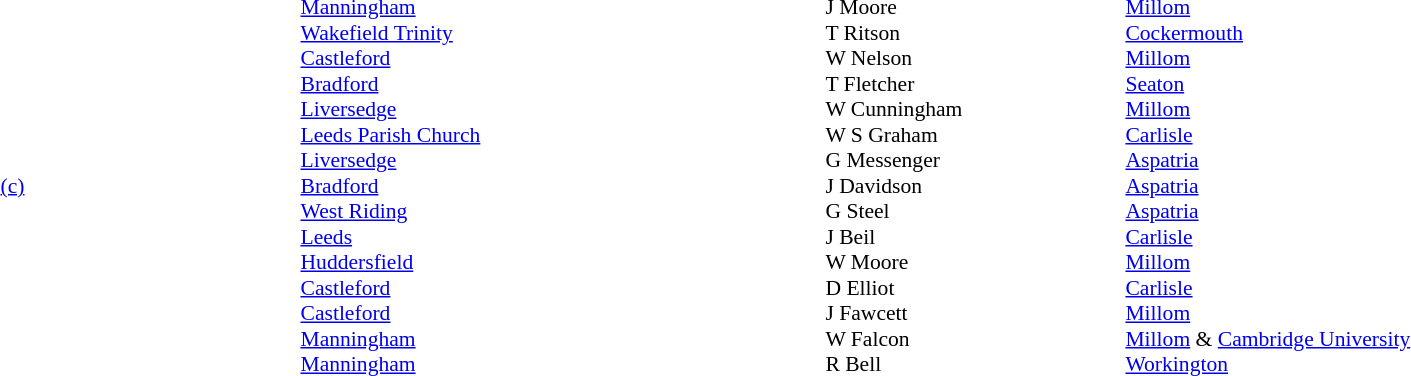<table width="80%">
<tr>
<td valign="top" width="50%"><br><table style="font-size: 90%" cellspacing="0" cellpadding="0">
<tr>
<th width="20"></th>
<th width="200"></th>
</tr>
<tr>
<td></td>
<td></td>
<td><a href='#'>Manningham</a></td>
</tr>
<tr>
<td></td>
<td></td>
<td><a href='#'>Wakefield Trinity</a></td>
</tr>
<tr>
<td></td>
<td></td>
<td><a href='#'>Castleford</a></td>
</tr>
<tr>
<td></td>
<td></td>
<td><a href='#'>Bradford</a></td>
</tr>
<tr>
<td></td>
<td></td>
<td><a href='#'>Liversedge</a></td>
</tr>
<tr>
<td></td>
<td></td>
<td><a href='#'>Leeds Parish Church</a></td>
</tr>
<tr>
<td></td>
<td></td>
<td><a href='#'>Liversedge</a></td>
</tr>
<tr>
<td></td>
<td> <a href='#'>(c)</a></td>
<td><a href='#'>Bradford</a></td>
</tr>
<tr>
<td></td>
<td></td>
<td><a href='#'>West Riding</a></td>
</tr>
<tr>
<td></td>
<td></td>
<td><a href='#'>Leeds</a></td>
</tr>
<tr>
<td></td>
<td></td>
<td><a href='#'>Huddersfield</a></td>
</tr>
<tr>
<td></td>
<td></td>
<td><a href='#'>Castleford</a></td>
</tr>
<tr>
<td></td>
<td></td>
<td><a href='#'>Castleford</a></td>
</tr>
<tr>
<td></td>
<td></td>
<td><a href='#'>Manningham</a></td>
</tr>
<tr>
<td></td>
<td></td>
<td><a href='#'>Manningham</a></td>
</tr>
<tr>
</tr>
</table>
</td>
<td valign="top" width="50%"><br><table style="font-size: 90%" cellspacing="0" cellpadding="0" align="center">
<tr>
<th width="20"></th>
<th width="200"></th>
</tr>
<tr>
<td></td>
<td>J Moore</td>
<td><a href='#'>Millom</a></td>
</tr>
<tr>
<td></td>
<td>T Ritson</td>
<td><a href='#'>Cockermouth</a></td>
</tr>
<tr>
<td></td>
<td>W Nelson</td>
<td><a href='#'>Millom</a></td>
</tr>
<tr>
<td></td>
<td>T Fletcher</td>
<td><a href='#'>Seaton</a></td>
</tr>
<tr>
<td></td>
<td>W Cunningham</td>
<td><a href='#'>Millom</a></td>
</tr>
<tr>
<td></td>
<td>W S Graham</td>
<td><a href='#'>Carlisle</a></td>
</tr>
<tr>
<td></td>
<td>G Messenger</td>
<td><a href='#'>Aspatria</a></td>
</tr>
<tr>
<td></td>
<td>J Davidson</td>
<td><a href='#'>Aspatria</a></td>
</tr>
<tr>
<td></td>
<td>G Steel</td>
<td><a href='#'>Aspatria</a></td>
</tr>
<tr>
<td></td>
<td>J Beil</td>
<td><a href='#'>Carlisle</a></td>
</tr>
<tr>
<td></td>
<td>W Moore</td>
<td><a href='#'>Millom</a></td>
</tr>
<tr>
<td></td>
<td>D Elliot</td>
<td><a href='#'>Carlisle</a></td>
</tr>
<tr>
<td></td>
<td>J Fawcett</td>
<td><a href='#'>Millom</a></td>
</tr>
<tr>
<td></td>
<td>W Falcon</td>
<td><a href='#'>Millom</a> & <a href='#'>Cambridge University</a></td>
</tr>
<tr>
<td></td>
<td>R Bell</td>
<td><a href='#'>Workington</a></td>
</tr>
<tr>
</tr>
</table>
</td>
</tr>
</table>
